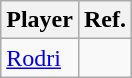<table class="wikitable">
<tr>
<th>Player</th>
<th>Ref.</th>
</tr>
<tr>
<td> <a href='#'>Rodri</a></td>
<td></td>
</tr>
</table>
